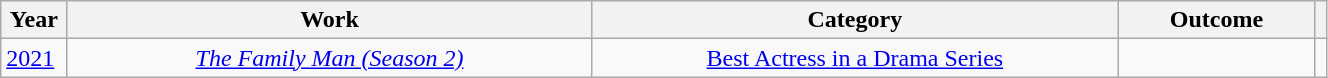<table class="wikitable" style="width:70%;">
<tr>
<th width=5%>Year</th>
<th style="width:40%;">Work</th>
<th style="width:40%;">Category</th>
<th style="width:15%;">Outcome</th>
<th scope="col" style="width:5%;"></th>
</tr>
<tr>
<td style="text-align:left;"><a href='#'>2021</a></td>
<td style="text-align:center;"><em> <a href='#'>The Family Man (Season 2)</a></em></td>
<td style="text-align:center;"><a href='#'>Best Actress in a Drama Series</a></td>
<td></td>
<td style="text-align:center;"></td>
</tr>
</table>
